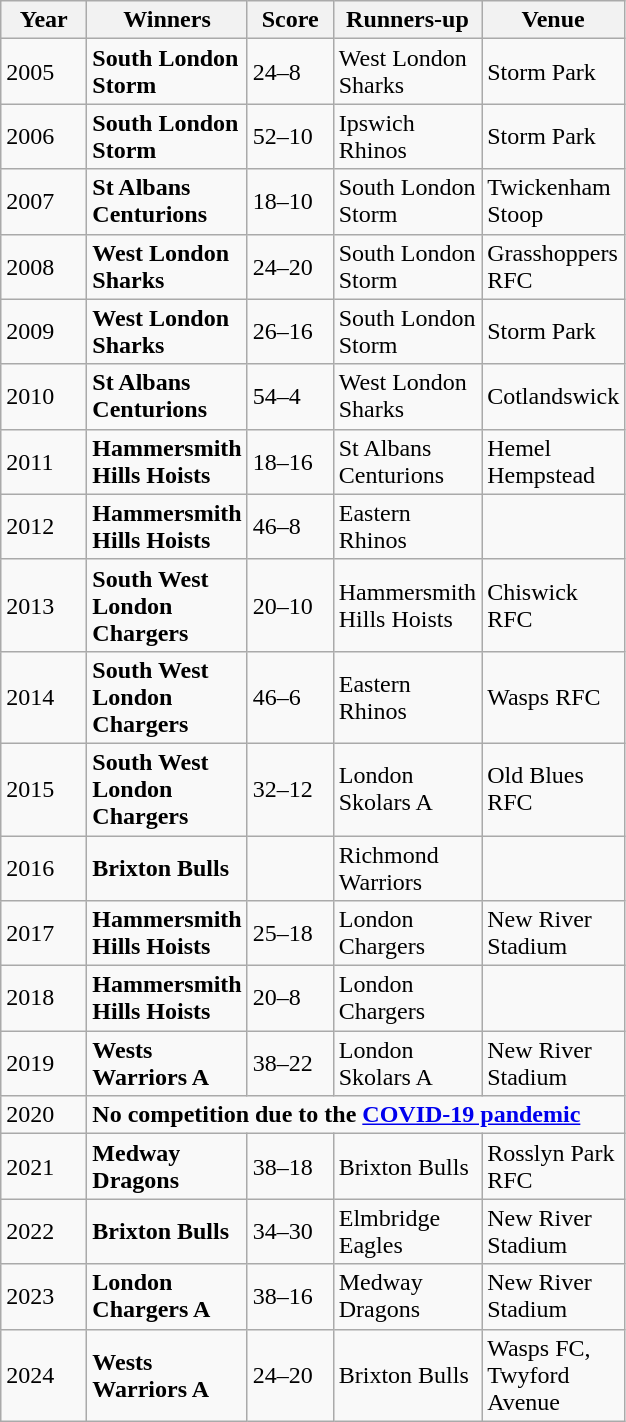<table class="wikitable" style="text-align:left;">
<tr>
<th width=50>Year</th>
<th width=70>Winners</th>
<th width="50">Score</th>
<th width="70">Runners-up</th>
<th width=70>Venue</th>
</tr>
<tr>
<td>2005</td>
<td><strong>South London Storm</strong></td>
<td>24–8</td>
<td>West London Sharks</td>
<td>Storm Park</td>
</tr>
<tr>
<td>2006</td>
<td><strong>South London Storm</strong></td>
<td>52–10</td>
<td>Ipswich Rhinos</td>
<td>Storm Park</td>
</tr>
<tr>
<td>2007</td>
<td><strong>St Albans Centurions</strong></td>
<td>18–10</td>
<td>South London Storm</td>
<td>Twickenham Stoop</td>
</tr>
<tr>
<td>2008</td>
<td><strong>West London Sharks</strong></td>
<td>24–20</td>
<td>South London Storm</td>
<td>Grasshoppers RFC</td>
</tr>
<tr>
<td>2009</td>
<td><strong>West London Sharks</strong></td>
<td>26–16</td>
<td>South London Storm</td>
<td>Storm Park</td>
</tr>
<tr>
<td>2010</td>
<td><strong>St Albans Centurions</strong></td>
<td>54–4</td>
<td>West London Sharks</td>
<td>Cotlandswick</td>
</tr>
<tr>
<td>2011</td>
<td><strong>Hammersmith Hills Hoists</strong></td>
<td>18–16</td>
<td>St Albans Centurions</td>
<td>Hemel Hempstead</td>
</tr>
<tr>
<td>2012</td>
<td><strong>Hammersmith Hills Hoists</strong></td>
<td>46–8</td>
<td>Eastern Rhinos</td>
<td></td>
</tr>
<tr>
<td>2013</td>
<td><strong>South West London Chargers</strong></td>
<td>20–10</td>
<td>Hammersmith Hills Hoists</td>
<td>Chiswick RFC</td>
</tr>
<tr>
<td>2014</td>
<td><strong>South West London Chargers</strong></td>
<td>46–6</td>
<td>Eastern Rhinos</td>
<td>Wasps RFC</td>
</tr>
<tr>
<td>2015</td>
<td><strong>South West London Chargers</strong></td>
<td>32–12</td>
<td>London Skolars A</td>
<td>Old Blues RFC</td>
</tr>
<tr>
<td>2016</td>
<td><strong>Brixton Bulls</strong></td>
<td></td>
<td>Richmond Warriors</td>
<td></td>
</tr>
<tr>
<td>2017</td>
<td><strong>Hammersmith Hills Hoists</strong></td>
<td>25–18</td>
<td>London Chargers</td>
<td>New River Stadium</td>
</tr>
<tr>
<td>2018</td>
<td><strong>Hammersmith Hills Hoists</strong></td>
<td>20–8</td>
<td>London Chargers</td>
<td></td>
</tr>
<tr>
<td>2019</td>
<td><strong>Wests Warriors A</strong></td>
<td>38–22</td>
<td>London Skolars A</td>
<td>New River Stadium</td>
</tr>
<tr>
<td>2020</td>
<td colspan="4"><strong>No competition due to the <a href='#'>COVID-19 pandemic</a></strong></td>
</tr>
<tr>
<td>2021</td>
<td><strong>Medway Dragons</strong></td>
<td>38–18</td>
<td>Brixton Bulls</td>
<td>Rosslyn Park RFC</td>
</tr>
<tr>
<td>2022</td>
<td><strong>Brixton Bulls</strong></td>
<td>34–30</td>
<td>Elmbridge Eagles</td>
<td>New River Stadium</td>
</tr>
<tr>
<td>2023</td>
<td><strong>London Chargers A</strong></td>
<td>38–16</td>
<td>Medway Dragons</td>
<td>New River Stadium</td>
</tr>
<tr>
<td>2024</td>
<td><strong>Wests Warriors A</strong></td>
<td>24–20</td>
<td>Brixton Bulls</td>
<td>Wasps FC, Twyford Avenue</td>
</tr>
</table>
